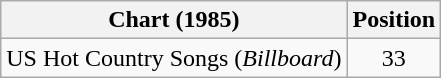<table class="wikitable">
<tr>
<th>Chart (1985)</th>
<th>Position</th>
</tr>
<tr>
<td>US Hot Country Songs (<em>Billboard</em>)</td>
<td align="center">33</td>
</tr>
</table>
